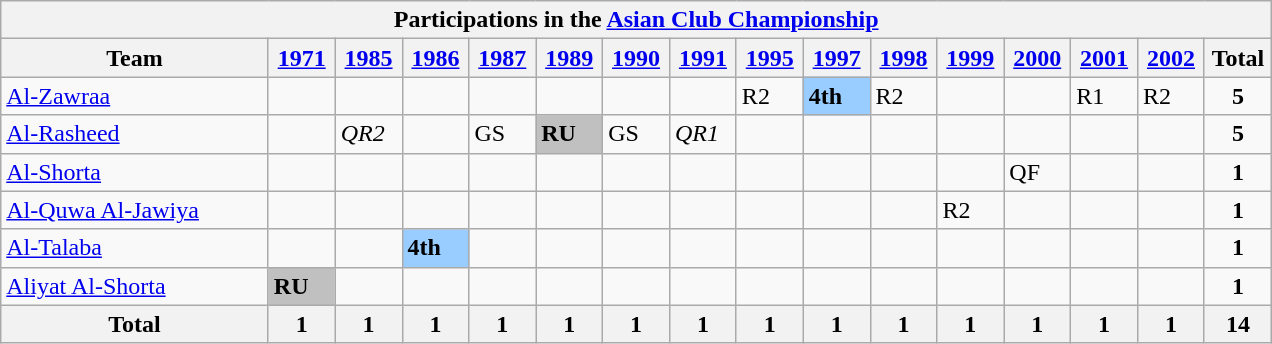<table class="wikitable" style="text-align:">
<tr>
<th colspan=16>Participations in the <a href='#'>Asian Club Championship</a></th>
</tr>
<tr>
<th width=20%>Team</th>
<th width=5%><a href='#'>1971</a></th>
<th width=5%><a href='#'>1985</a></th>
<th width=5%><a href='#'>1986</a></th>
<th width=5%><a href='#'>1987</a></th>
<th width=5%><a href='#'>1989</a></th>
<th width=5%><a href='#'>1990</a></th>
<th width=5%><a href='#'>1991</a></th>
<th width=5%><a href='#'>1995</a></th>
<th width=5%><a href='#'>1997</a></th>
<th width=5%><a href='#'>1998</a></th>
<th width=5%><a href='#'>1999</a></th>
<th width=5%><a href='#'>2000</a></th>
<th width=5%><a href='#'>2001</a></th>
<th width=5%><a href='#'>2002</a></th>
<th width=5%>Total</th>
</tr>
<tr>
<td> <a href='#'>Al-Zawraa</a></td>
<td></td>
<td></td>
<td></td>
<td></td>
<td></td>
<td></td>
<td></td>
<td>R2</td>
<td bgcolor=#9acdff><strong>4th</strong></td>
<td>R2</td>
<td></td>
<td></td>
<td>R1</td>
<td>R2</td>
<td style="text-align:center"><strong>5</strong></td>
</tr>
<tr>
<td> <a href='#'>Al-Rasheed</a></td>
<td></td>
<td><em>QR2</em></td>
<td></td>
<td>GS</td>
<td bgcolor=silver><strong>RU</strong></td>
<td>GS</td>
<td><em>QR1</em></td>
<td></td>
<td></td>
<td></td>
<td></td>
<td></td>
<td></td>
<td></td>
<td style="text-align:center"><strong>5</strong></td>
</tr>
<tr>
<td> <a href='#'>Al-Shorta</a></td>
<td></td>
<td></td>
<td></td>
<td></td>
<td></td>
<td></td>
<td></td>
<td></td>
<td></td>
<td></td>
<td></td>
<td>QF</td>
<td></td>
<td></td>
<td style="text-align:center"><strong>1</strong></td>
</tr>
<tr>
<td> <a href='#'>Al-Quwa Al-Jawiya</a></td>
<td></td>
<td></td>
<td></td>
<td></td>
<td></td>
<td></td>
<td></td>
<td></td>
<td></td>
<td></td>
<td>R2</td>
<td></td>
<td></td>
<td></td>
<td style="text-align:center"><strong>1</strong></td>
</tr>
<tr>
<td> <a href='#'>Al-Talaba</a></td>
<td></td>
<td></td>
<td bgcolor=#9acdff><strong>4th</strong></td>
<td></td>
<td></td>
<td></td>
<td></td>
<td></td>
<td></td>
<td></td>
<td></td>
<td></td>
<td></td>
<td></td>
<td style="text-align:center"><strong>1</strong></td>
</tr>
<tr>
<td> <a href='#'>Aliyat Al-Shorta</a></td>
<td bgcolor=silver><strong>RU</strong></td>
<td></td>
<td></td>
<td></td>
<td></td>
<td></td>
<td></td>
<td></td>
<td></td>
<td></td>
<td></td>
<td></td>
<td></td>
<td></td>
<td style="text-align:center"><strong>1</strong></td>
</tr>
<tr>
<th><strong>Total</strong></th>
<th><strong>1</strong></th>
<th><strong>1</strong></th>
<th><strong>1</strong></th>
<th><strong>1</strong></th>
<th><strong>1</strong></th>
<th><strong>1</strong></th>
<th><strong>1</strong></th>
<th><strong>1</strong></th>
<th><strong>1</strong></th>
<th><strong>1</strong></th>
<th><strong>1</strong></th>
<th><strong>1</strong></th>
<th><strong>1</strong></th>
<th><strong>1</strong></th>
<th><strong>14</strong></th>
</tr>
</table>
